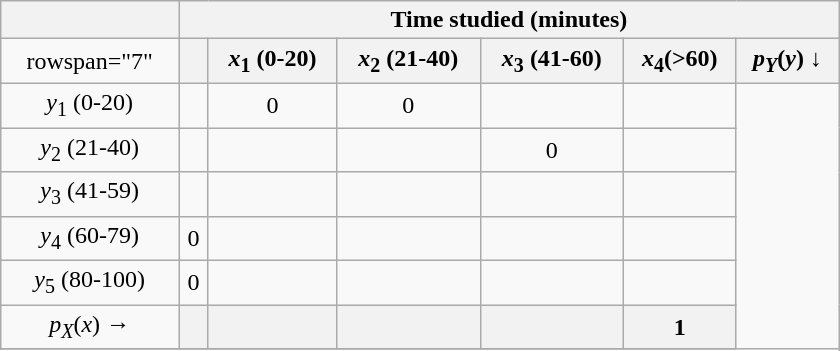<table class="wikitable" style="text-align: center; width:560px; margin: 1em auto;">
<tr>
<th></th>
<th colspan="6">Time studied (minutes)</th>
</tr>
<tr>
<td>rowspan="7" </td>
<th></th>
<th scope="col"><em>x</em><sub>1</sub> (0-20)</th>
<th scope="col"><em>x</em><sub>2</sub> (21-40)</th>
<th><em>x</em><sub>3</sub> (41-60)</th>
<th><em>x</em><sub>4</sub>(>60)</th>
<th><em>p</em><sub><em>Y</em></sub>(<em>y</em>) ↓</th>
</tr>
<tr>
<td><em>y</em><sub>1</sub> (0-20)</td>
<td></td>
<td>0</td>
<td>0</td>
<td></td>
<td></td>
</tr>
<tr>
<td><em>y</em><sub>2</sub> (21-40)</td>
<td></td>
<td></td>
<td></td>
<td>0</td>
<td></td>
</tr>
<tr>
<td><em>y</em><sub>3</sub> (41-59)</td>
<td></td>
<td></td>
<td></td>
<td></td>
<td></td>
</tr>
<tr>
<td><em>y</em><sub>4</sub> (60-79)</td>
<td>0</td>
<td></td>
<td></td>
<td></td>
<td></td>
</tr>
<tr>
<td><em>y</em><sub>5</sub> (80-100)</td>
<td align="center">0</td>
<td align="center"></td>
<td align="center"></td>
<td align="center"></td>
<td></td>
</tr>
<tr>
<td><em>p<sub>X</sub></em>(<em>x</em>) →</td>
<th align="center"></th>
<th align="center"></th>
<th align="center"></th>
<th align="center"></th>
<th align="center">1</th>
</tr>
<tr>
</tr>
</table>
